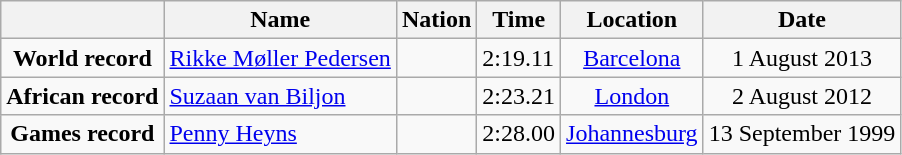<table class=wikitable style=text-align:center>
<tr>
<th></th>
<th>Name</th>
<th>Nation</th>
<th>Time</th>
<th>Location</th>
<th>Date</th>
</tr>
<tr>
<td><strong>World record</strong></td>
<td align=left><a href='#'>Rikke Møller Pedersen</a></td>
<td align=left></td>
<td align=left>2:19.11</td>
<td><a href='#'>Barcelona</a></td>
<td>1 August 2013</td>
</tr>
<tr>
<td><strong>African record</strong></td>
<td align=left><a href='#'>Suzaan van Biljon</a></td>
<td align=left></td>
<td align=left>2:23.21</td>
<td><a href='#'>London</a></td>
<td>2 August 2012</td>
</tr>
<tr>
<td><strong>Games record</strong></td>
<td align=left><a href='#'>Penny Heyns</a></td>
<td align=left></td>
<td align=left>2:28.00</td>
<td><a href='#'>Johannesburg</a></td>
<td>13 September 1999</td>
</tr>
</table>
